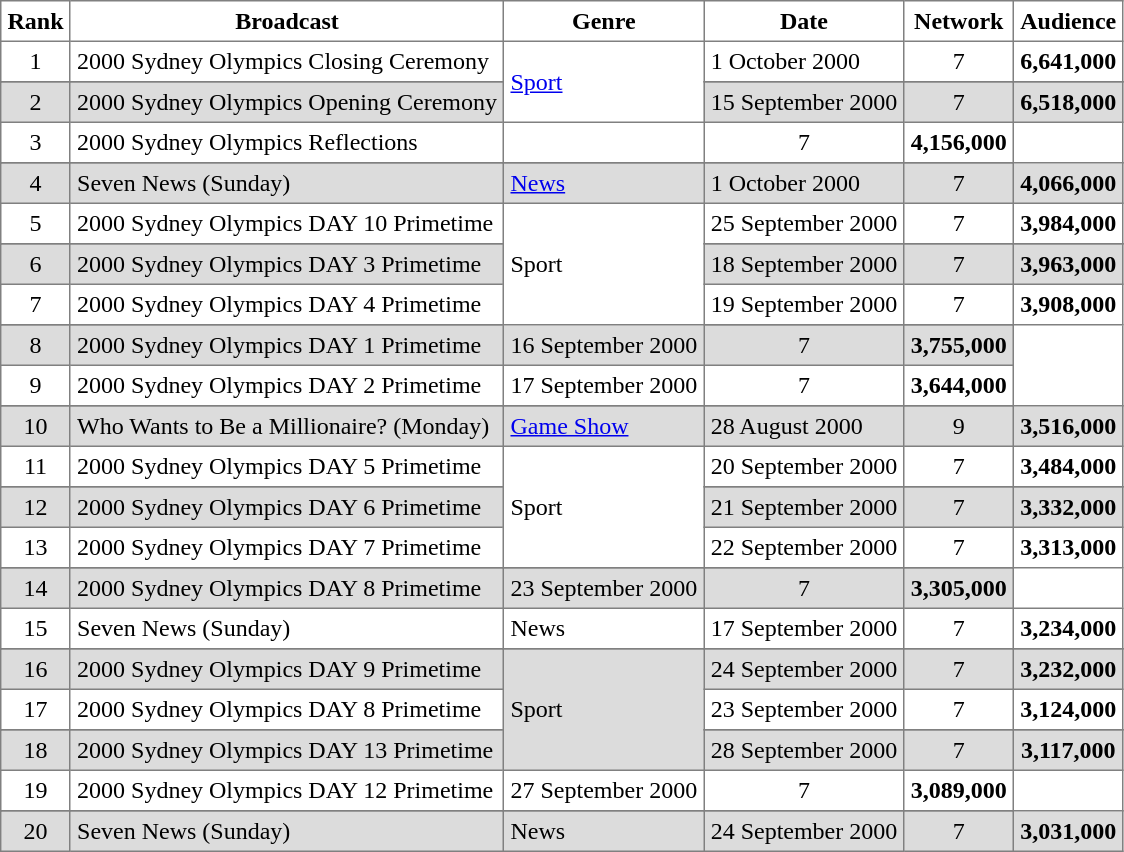<table border="1" cellpadding="4" cel lspacing="0" border="1px solid #aaa" style="border-collapse:collapse">
<tr bgcolor="white">
<th><strong>Rank</strong></th>
<th><strong>Broadcast</strong></th>
<th><strong>Genre</strong></th>
<th><strong>Date</strong></th>
<th><strong>Network</strong></th>
<th><strong>Audience</strong></th>
</tr>
<tr>
<td align="center">1</td>
<td>2000 Sydney Olympics Closing Ceremony</td>
<td rowspan='3'><a href='#'>Sport</a></td>
<td>1 October 2000</td>
<td align="center">7</td>
<th>6,641,000</th>
</tr>
<tr>
</tr>
<tr bgcolor=gainsboro>
<td align="center">2</td>
<td>2000 Sydney Olympics Opening Ceremony</td>
<td>15 September 2000</td>
<td align="center">7</td>
<th>6,518,000</th>
</tr>
<tr>
<td align="center">3</td>
<td>2000 Sydney Olympics Reflections</td>
<td></td>
<td align="center">7</td>
<th>4,156,000</th>
</tr>
<tr>
</tr>
<tr bgcolor=gainsboro>
<td align="center">4</td>
<td>Seven News (Sunday)</td>
<td><a href='#'>News</a></td>
<td>1 October 2000</td>
<td align="center">7</td>
<th>4,066,000</th>
</tr>
<tr>
<td align="center">5</td>
<td>2000 Sydney Olympics DAY 10 Primetime</td>
<td rowspan='5'>Sport</td>
<td>25 September 2000</td>
<td align="center">7</td>
<th>3,984,000</th>
</tr>
<tr>
</tr>
<tr bgcolor=gainsboro>
<td align="center">6</td>
<td>2000 Sydney Olympics DAY 3 Primetime</td>
<td>18 September 2000</td>
<td align="center">7</td>
<th>3,963,000</th>
</tr>
<tr>
<td align="center">7</td>
<td>2000 Sydney Olympics DAY 4 Primetime</td>
<td>19 September 2000</td>
<td align="center">7</td>
<th>3,908,000</th>
</tr>
<tr>
</tr>
<tr bgcolor=gainsboro>
<td align="center">8</td>
<td>2000 Sydney Olympics DAY 1 Primetime</td>
<td>16 September 2000</td>
<td align="center">7</td>
<th>3,755,000</th>
</tr>
<tr>
<td align="center">9</td>
<td>2000 Sydney Olympics DAY 2 Primetime</td>
<td>17 September 2000</td>
<td align="center">7</td>
<th>3,644,000</th>
</tr>
<tr>
</tr>
<tr bgcolor=gainsboro>
<td align="center">10</td>
<td>Who Wants to Be a Millionaire? (Monday)</td>
<td><a href='#'>Game Show</a></td>
<td>28 August 2000</td>
<td align="center">9</td>
<th>3,516,000</th>
</tr>
<tr>
<td align="center">11</td>
<td>2000 Sydney Olympics DAY 5 Primetime</td>
<td rowspan='4'>Sport</td>
<td>20 September 2000</td>
<td align="center">7</td>
<th>3,484,000</th>
</tr>
<tr>
</tr>
<tr bgcolor=gainsboro>
<td align="center">12</td>
<td>2000 Sydney Olympics DAY 6 Primetime</td>
<td>21 September 2000</td>
<td align="center">7</td>
<th>3,332,000</th>
</tr>
<tr>
<td align="center">13</td>
<td>2000 Sydney Olympics DAY 7 Primetime</td>
<td>22 September 2000</td>
<td align="center">7</td>
<th>3,313,000</th>
</tr>
<tr>
</tr>
<tr bgcolor=gainsboro>
<td align="center">14</td>
<td>2000 Sydney Olympics DAY 8 Primetime</td>
<td>23 September 2000</td>
<td align="center">7</td>
<th>3,305,000</th>
</tr>
<tr>
<td align="center">15</td>
<td>Seven News (Sunday)</td>
<td>News</td>
<td>17 September 2000</td>
<td align="center">7</td>
<th>3,234,000</th>
</tr>
<tr>
</tr>
<tr bgcolor=gainsboro>
<td align="center">16</td>
<td>2000 Sydney Olympics DAY 9 Primetime</td>
<td rowspan='4'>Sport</td>
<td>24 September 2000</td>
<td align="center">7</td>
<th>3,232,000</th>
</tr>
<tr>
<td align="center">17</td>
<td>2000 Sydney Olympics DAY 8 Primetime</td>
<td>23 September 2000</td>
<td align="center">7</td>
<th>3,124,000</th>
</tr>
<tr>
</tr>
<tr bgcolor=gainsboro>
<td align="center">18</td>
<td>2000 Sydney Olympics DAY 13 Primetime</td>
<td>28 September 2000</td>
<td align="center">7</td>
<th>3,117,000</th>
</tr>
<tr>
<td align="center">19</td>
<td>2000 Sydney Olympics DAY 12 Primetime</td>
<td>27 September 2000</td>
<td align="center">7</td>
<th>3,089,000</th>
</tr>
<tr>
</tr>
<tr bgcolor=gainsboro>
<td align="center">20</td>
<td>Seven News (Sunday)</td>
<td>News</td>
<td>24 September 2000</td>
<td align="center">7</td>
<th>3,031,000</th>
</tr>
</table>
